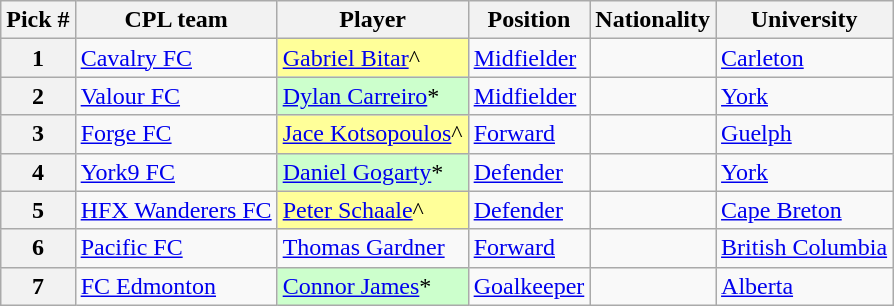<table class="wikitable">
<tr>
<th>Pick #</th>
<th>CPL team</th>
<th>Player</th>
<th>Position</th>
<th>Nationality</th>
<th>University</th>
</tr>
<tr>
<th>1</th>
<td><a href='#'>Cavalry FC</a></td>
<td bgcolor="#FFFF99"><a href='#'>Gabriel Bitar</a>^</td>
<td><a href='#'>Midfielder</a></td>
<td></td>
<td><a href='#'>Carleton</a></td>
</tr>
<tr>
<th>2</th>
<td><a href='#'>Valour FC</a></td>
<td bgcolor="#CCFFCC"><a href='#'>Dylan Carreiro</a>*</td>
<td><a href='#'>Midfielder</a></td>
<td></td>
<td><a href='#'>York</a></td>
</tr>
<tr>
<th>3</th>
<td><a href='#'>Forge FC</a></td>
<td bgcolor="#FFFF99"><a href='#'>Jace Kotsopoulos</a>^</td>
<td><a href='#'>Forward</a></td>
<td></td>
<td><a href='#'>Guelph</a></td>
</tr>
<tr>
<th>4</th>
<td><a href='#'>York9 FC</a></td>
<td bgcolor="#CCFFCC"><a href='#'>Daniel Gogarty</a>*</td>
<td><a href='#'>Defender</a></td>
<td></td>
<td><a href='#'>York</a></td>
</tr>
<tr>
<th>5</th>
<td><a href='#'>HFX Wanderers FC</a></td>
<td bgcolor="#FFFF99"><a href='#'>Peter Schaale</a>^</td>
<td><a href='#'>Defender</a></td>
<td></td>
<td><a href='#'>Cape Breton</a></td>
</tr>
<tr>
<th>6</th>
<td><a href='#'>Pacific FC</a></td>
<td><a href='#'>Thomas Gardner</a></td>
<td><a href='#'>Forward</a></td>
<td></td>
<td><a href='#'>British Columbia</a></td>
</tr>
<tr>
<th>7</th>
<td><a href='#'>FC Edmonton</a></td>
<td bgcolor="#CCFFCC"><a href='#'>Connor James</a>*</td>
<td><a href='#'>Goalkeeper</a></td>
<td></td>
<td><a href='#'>Alberta</a></td>
</tr>
</table>
